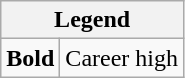<table class="wikitable mw-collapsible">
<tr>
<th colspan="2">Legend</th>
</tr>
<tr>
<td><strong>Bold</strong></td>
<td>Career high</td>
</tr>
</table>
